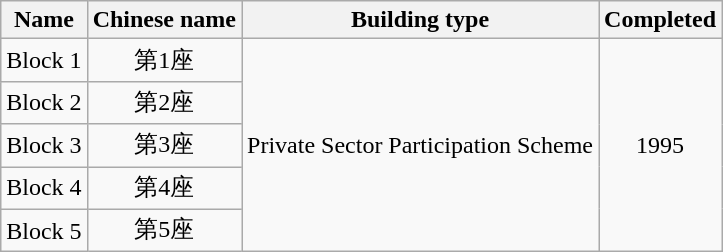<table class="wikitable" style="text-align: center">
<tr>
<th>Name</th>
<th>Chinese name</th>
<th>Building type</th>
<th>Completed</th>
</tr>
<tr>
<td>Block 1</td>
<td>第1座</td>
<td rowspan="5">Private Sector Participation Scheme</td>
<td rowspan="5">1995</td>
</tr>
<tr>
<td>Block 2</td>
<td>第2座</td>
</tr>
<tr>
<td>Block 3</td>
<td>第3座</td>
</tr>
<tr>
<td>Block 4</td>
<td>第4座</td>
</tr>
<tr>
<td>Block 5</td>
<td>第5座</td>
</tr>
</table>
